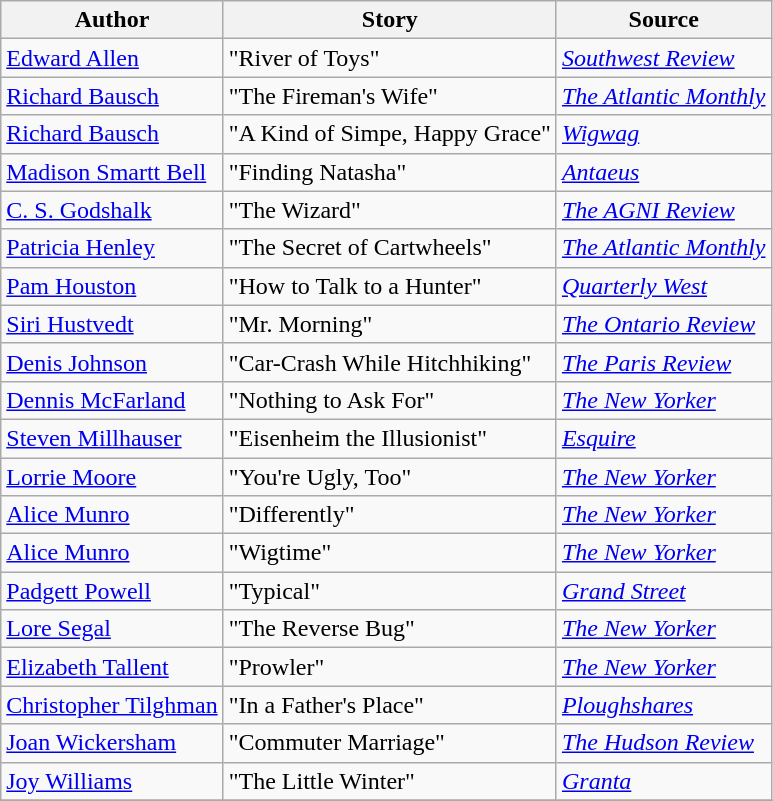<table class="wikitable">
<tr>
<th>Author</th>
<th>Story</th>
<th>Source</th>
</tr>
<tr>
<td><a href='#'>Edward Allen</a></td>
<td>"River of Toys"</td>
<td><em><a href='#'>Southwest Review</a></em></td>
</tr>
<tr>
<td><a href='#'>Richard Bausch</a></td>
<td>"The Fireman's Wife"</td>
<td><em><a href='#'>The Atlantic Monthly</a></em></td>
</tr>
<tr>
<td><a href='#'>Richard Bausch</a></td>
<td>"A Kind of Simpe, Happy Grace"</td>
<td><em><a href='#'>Wigwag</a></em></td>
</tr>
<tr>
<td><a href='#'>Madison Smartt Bell</a></td>
<td>"Finding Natasha"</td>
<td><em><a href='#'>Antaeus</a></em></td>
</tr>
<tr>
<td><a href='#'>C. S. Godshalk</a></td>
<td>"The Wizard"</td>
<td><em><a href='#'>The AGNI Review</a></em></td>
</tr>
<tr>
<td><a href='#'>Patricia Henley</a></td>
<td>"The Secret of Cartwheels"</td>
<td><em><a href='#'>The Atlantic Monthly</a></em></td>
</tr>
<tr>
<td><a href='#'>Pam Houston</a></td>
<td>"How to Talk to a Hunter"</td>
<td><em><a href='#'>Quarterly West</a></em></td>
</tr>
<tr>
<td><a href='#'>Siri Hustvedt</a></td>
<td>"Mr. Morning"</td>
<td><em><a href='#'>The Ontario Review</a></em></td>
</tr>
<tr>
<td><a href='#'>Denis Johnson</a></td>
<td>"Car-Crash While Hitchhiking"</td>
<td><em><a href='#'>The Paris Review</a></em></td>
</tr>
<tr>
<td><a href='#'>Dennis McFarland</a></td>
<td>"Nothing to Ask For"</td>
<td><em><a href='#'>The New Yorker</a></em></td>
</tr>
<tr>
<td><a href='#'>Steven Millhauser</a></td>
<td>"Eisenheim the Illusionist"</td>
<td><em><a href='#'>Esquire</a></em></td>
</tr>
<tr>
<td><a href='#'>Lorrie Moore</a></td>
<td>"You're Ugly, Too"</td>
<td><em><a href='#'>The New Yorker</a></em></td>
</tr>
<tr>
<td><a href='#'>Alice Munro</a></td>
<td>"Differently"</td>
<td><em><a href='#'>The New Yorker</a></em></td>
</tr>
<tr>
<td><a href='#'>Alice Munro</a></td>
<td>"Wigtime"</td>
<td><em><a href='#'>The New Yorker</a></em></td>
</tr>
<tr>
<td><a href='#'>Padgett Powell</a></td>
<td>"Typical"</td>
<td><em><a href='#'>Grand Street</a></em></td>
</tr>
<tr>
<td><a href='#'>Lore Segal</a></td>
<td>"The Reverse Bug"</td>
<td><em><a href='#'>The New Yorker</a></em></td>
</tr>
<tr>
<td><a href='#'>Elizabeth Tallent</a></td>
<td>"Prowler"</td>
<td><em><a href='#'>The New Yorker</a></em></td>
</tr>
<tr>
<td><a href='#'>Christopher Tilghman</a></td>
<td>"In a Father's Place"</td>
<td><em><a href='#'>Ploughshares</a></em></td>
</tr>
<tr>
<td><a href='#'>Joan Wickersham</a></td>
<td>"Commuter Marriage"</td>
<td><em><a href='#'>The Hudson Review</a></em></td>
</tr>
<tr>
<td><a href='#'>Joy Williams</a></td>
<td>"The Little Winter"</td>
<td><em><a href='#'>Granta</a></em></td>
</tr>
<tr>
</tr>
</table>
